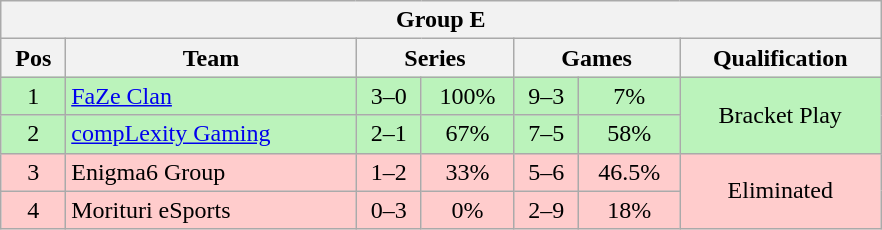<table class="wikitable" style="display: inline-table;width: 46.5%;">
<tr>
<th colspan="7">Group E</th>
</tr>
<tr>
<th>Pos</th>
<th>Team</th>
<th colspan="2">Series</th>
<th colspan="2">Games</th>
<th>Qualification</th>
</tr>
<tr>
<td style="text-align:center; background:#BBF3BB;">1</td>
<td style="text-align:left; background:#BBF3BB;"><a href='#'>FaZe Clan</a></td>
<td style="text-align:center; background:#BBF3BB;">3–0</td>
<td style="text-align:center; background:#BBF3BB;">100%</td>
<td style="text-align:center; background:#BBF3BB;">9–3</td>
<td style="text-align:center; background:#BBF3BB;">7%</td>
<td style="text-align:center; background:#BBF3BB;" rowspan="2">Bracket Play</td>
</tr>
<tr>
<td style="text-align:center; background:#BBF3BB;">2</td>
<td style="text-align:left; background:#BBF3BB;"><a href='#'>compLexity Gaming</a></td>
<td style="text-align:center; background:#BBF3BB;">2–1</td>
<td style="text-align:center; background:#BBF3BB;">67%</td>
<td style="text-align:center; background:#BBF3BB;">7–5</td>
<td style="text-align:center; background:#BBF3BB;">58%</td>
</tr>
<tr>
<td style="text-align:center; background:#FFCCCC;">3</td>
<td style="text-align:left; background:#FFCCCC;">Enigma6 Group</td>
<td style="text-align:center; background:#FFCCCC;">1–2</td>
<td style="text-align:center; background:#FFCCCC;">33%</td>
<td style="text-align:center; background:#FFCCCC;">5–6</td>
<td style="text-align:center; background:#FFCCCC;">46.5%</td>
<td style="text-align:center; background:#FFCCCC;" rowspan="2">Eliminated</td>
</tr>
<tr>
<td style="text-align:center; background:#FFCCCC;">4</td>
<td style="text-align:left; background:#FFCCCC;">Morituri eSports</td>
<td style="text-align:center; background:#FFCCCC;">0–3</td>
<td style="text-align:center; background:#FFCCCC;">0%</td>
<td style="text-align:center; background:#FFCCCC;">2–9</td>
<td style="text-align:center; background:#FFCCCC;">18%</td>
</tr>
</table>
